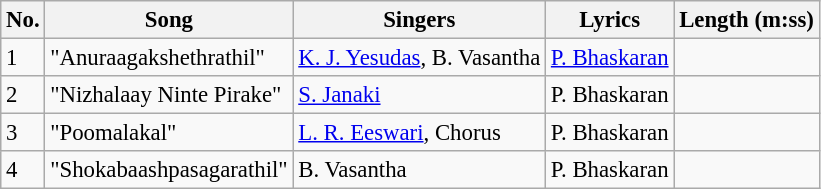<table class="wikitable" style="font-size:95%;">
<tr>
<th>No.</th>
<th>Song</th>
<th>Singers</th>
<th>Lyrics</th>
<th>Length (m:ss)</th>
</tr>
<tr>
<td>1</td>
<td>"Anuraagakshethrathil"</td>
<td><a href='#'>K. J. Yesudas</a>, B. Vasantha</td>
<td><a href='#'>P. Bhaskaran</a></td>
<td></td>
</tr>
<tr>
<td>2</td>
<td>"Nizhalaay Ninte Pirake"</td>
<td><a href='#'>S. Janaki</a></td>
<td>P. Bhaskaran</td>
<td></td>
</tr>
<tr>
<td>3</td>
<td>"Poomalakal"</td>
<td><a href='#'>L. R. Eeswari</a>, Chorus</td>
<td>P. Bhaskaran</td>
<td></td>
</tr>
<tr>
<td>4</td>
<td>"Shokabaashpasagarathil"</td>
<td>B. Vasantha</td>
<td>P. Bhaskaran</td>
<td></td>
</tr>
</table>
